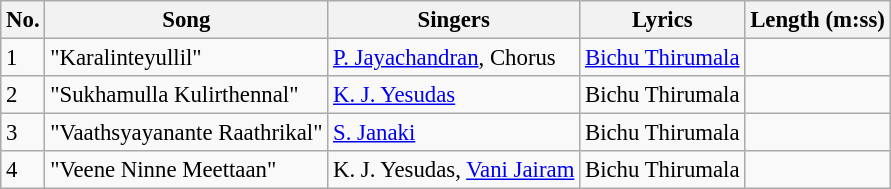<table class="wikitable" style="font-size:95%;">
<tr>
<th>No.</th>
<th>Song</th>
<th>Singers</th>
<th>Lyrics</th>
<th>Length (m:ss)</th>
</tr>
<tr>
<td>1</td>
<td>"Karalinteyullil"</td>
<td><a href='#'>P. Jayachandran</a>, Chorus</td>
<td><a href='#'>Bichu Thirumala</a></td>
<td></td>
</tr>
<tr>
<td>2</td>
<td>"Sukhamulla Kulirthennal"</td>
<td><a href='#'>K. J. Yesudas</a></td>
<td>Bichu Thirumala</td>
<td></td>
</tr>
<tr>
<td>3</td>
<td>"Vaathsyayanante Raathrikal"</td>
<td><a href='#'>S. Janaki</a></td>
<td>Bichu Thirumala</td>
<td></td>
</tr>
<tr>
<td>4</td>
<td>"Veene Ninne Meettaan"</td>
<td>K. J. Yesudas, <a href='#'>Vani Jairam</a></td>
<td>Bichu Thirumala</td>
<td></td>
</tr>
</table>
